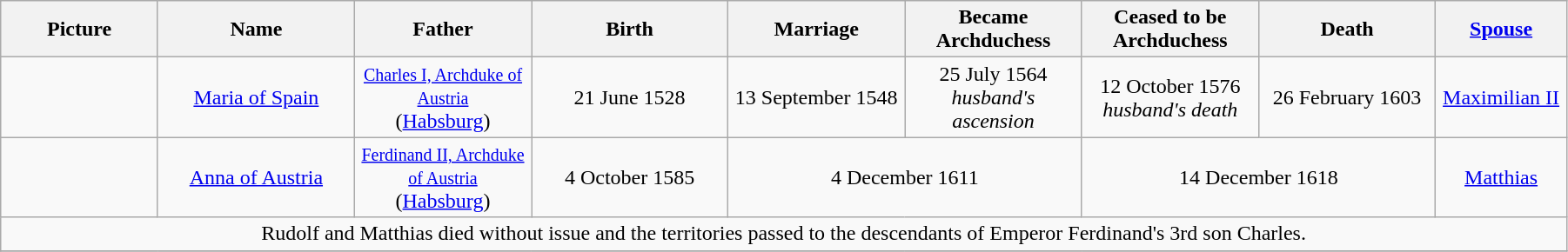<table width=95% class="wikitable">
<tr>
<th width = "8%">Picture</th>
<th width = "10%">Name</th>
<th width = "9%">Father</th>
<th width = "10%">Birth</th>
<th width = "9%">Marriage</th>
<th width = "9%">Became Archduchess</th>
<th width = "9%">Ceased to be Archduchess</th>
<th width = "9%">Death</th>
<th width = "6%"><a href='#'>Spouse</a></th>
</tr>
<tr>
<td align=center></td>
<td align=center><a href='#'>Maria of Spain</a></td>
<td align="center"><small><a href='#'>Charles I, Archduke of Austria</a></small><br>(<a href='#'>Habsburg</a>)</td>
<td align="center">21 June 1528</td>
<td align="center">13 September 1548</td>
<td align="center">25 July 1564<br><em>husband's ascension</em></td>
<td align="center">12 October 1576<br><em>husband's death</em></td>
<td align="center">26 February 1603</td>
<td align="center"><a href='#'>Maximilian II</a></td>
</tr>
<tr>
<td align=center></td>
<td align=center><a href='#'>Anna of Austria</a></td>
<td align="center"><small><a href='#'>Ferdinand II, Archduke of Austria</a></small><br>(<a href='#'>Habsburg</a>)</td>
<td align="center">4 October 1585</td>
<td align="center" colspan="2">4 December 1611</td>
<td align="center" colspan="2">14 December 1618</td>
<td align="center"><a href='#'>Matthias</a></td>
</tr>
<tr>
<td align="center" colspan="9">Rudolf and Matthias died without issue and the territories passed to the descendants of Emperor Ferdinand's 3rd son Charles.</td>
</tr>
<tr>
</tr>
</table>
